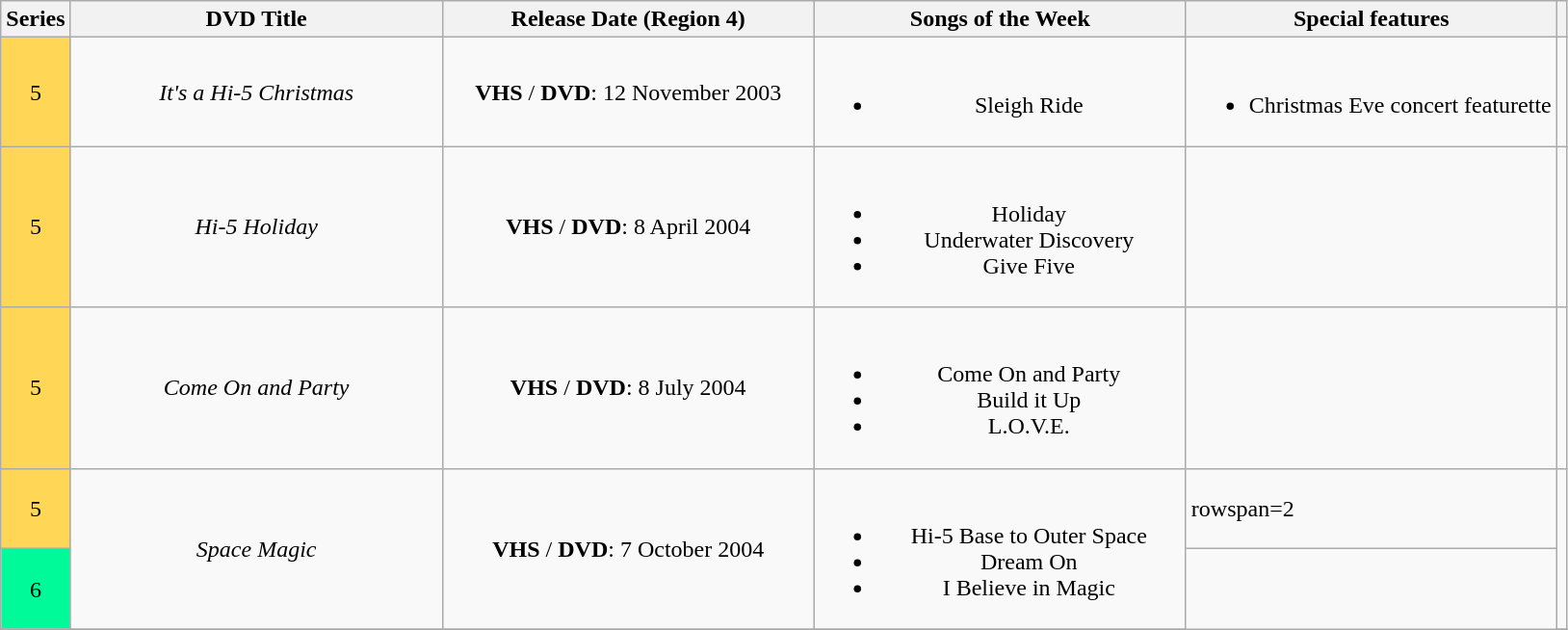<table class="wikitable">
<tr>
<th>Series</th>
<th style="width: 250px;">DVD Title</th>
<th style="width: 250px;">Release Date (Region 4)</th>
<th style="width: 250px;">Songs of the Week</th>
<th>Special features</th>
<th scope="col" class="unsortable"></th>
</tr>
<tr>
<td style="background:#FFD656; height:10px; text-align:center">5</td>
<td style="text-align:center"><em>It's a Hi-5 Christmas</em></td>
<td style="text-align:center"><strong>VHS</strong> / <strong>DVD</strong>: 12 November 2003</td>
<td style="text-align:center"><br><ul><li>Sleigh Ride</li></ul></td>
<td style="text-align:center"><br><ul><li>Christmas Eve concert featurette</li></ul></td>
<td style="text-align:center;"></td>
</tr>
<tr>
<td style="background:#FFD656; height:10px; text-align:center">5</td>
<td style="text-align:center"><em>Hi-5 Holiday</em></td>
<td style="text-align:center"><strong>VHS</strong> / <strong>DVD</strong>: 8 April 2004</td>
<td style="text-align:center"><br><ul><li>Holiday</li><li>Underwater Discovery</li><li>Give Five</li></ul></td>
<td></td>
<td style="text-align:center;"></td>
</tr>
<tr>
<td style="background:#FFD656; height:10px; text-align:center">5</td>
<td style="text-align:center"><em>Come On and Party</em></td>
<td style="text-align:center"><strong>VHS</strong> / <strong>DVD</strong>: 8 July 2004</td>
<td style="text-align:center"><br><ul><li>Come On and Party</li><li>Build it Up</li><li>L.O.V.E.</li></ul></td>
<td></td>
<td style="text-align:center;"></td>
</tr>
<tr>
<td style="background:#FFD656; height:10px; text-align:center">5</td>
<td rowspan=2, style="text-align:center"><em>Space Magic</em></td>
<td rowspan=2, style="text-align:center"><strong>VHS</strong> / <strong>DVD</strong>: 7 October 2004</td>
<td rowspan=2, style="text-align:center"><br><ul><li>Hi-5 Base to Outer Space</li><li>Dream On</li><li>I Believe in Magic</li></ul></td>
<td>rowspan=2 </td>
<td style="text-align:center;" rowspan=2></td>
</tr>
<tr>
<td style="background:#00FA9A; height:10px; text-align:center">6</td>
</tr>
<tr>
</tr>
</table>
